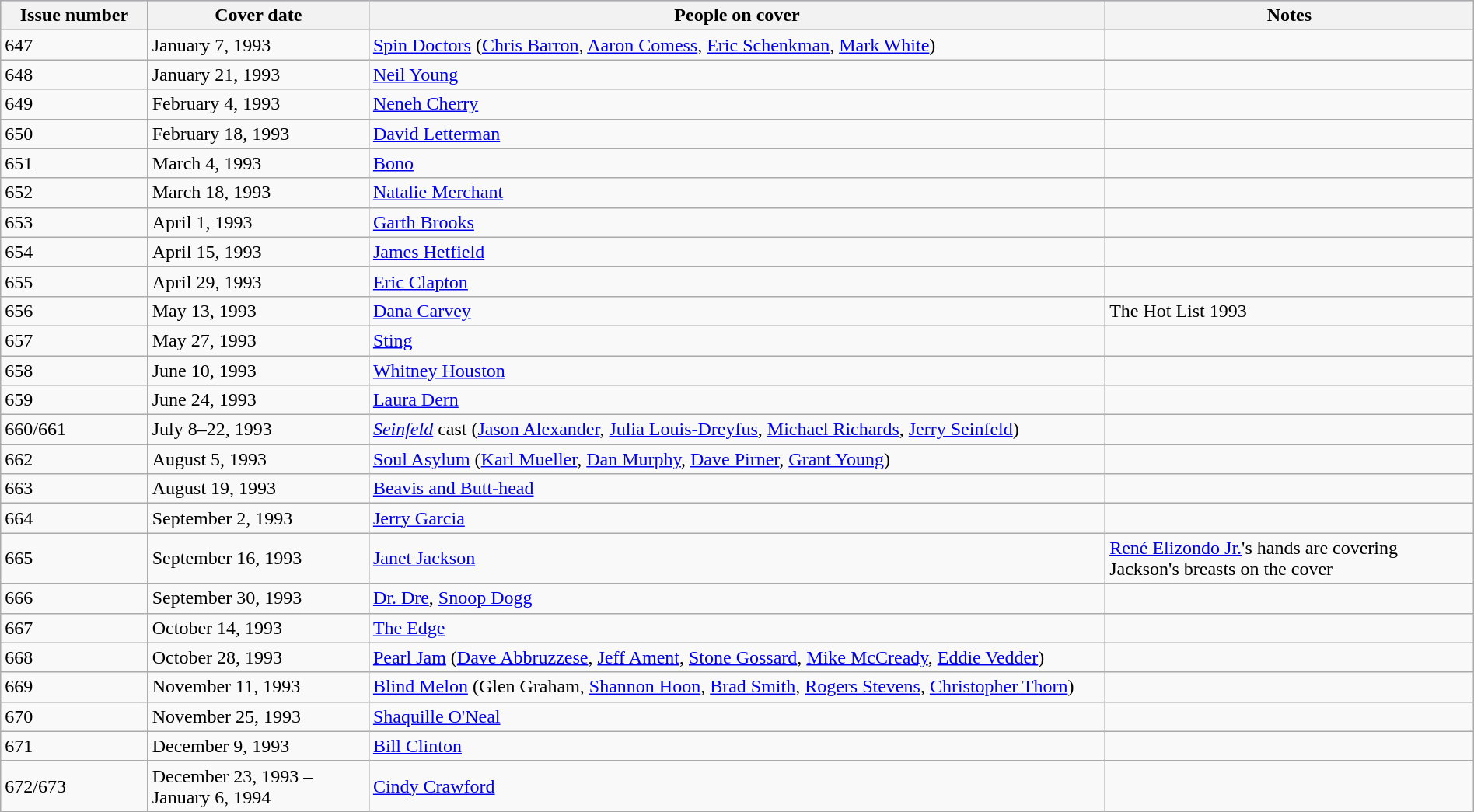<table class="wikitable sortable" style="margin:auto;width:100%;">
<tr style="background:#ccf;">
<th style="width:10%;">Issue number</th>
<th style="width:15%;">Cover date</th>
<th style="width:50%;">People on cover</th>
<th style="width:25%;">Notes</th>
</tr>
<tr>
<td>647</td>
<td>January 7, 1993</td>
<td><a href='#'>Spin Doctors</a> (<a href='#'>Chris Barron</a>, <a href='#'>Aaron Comess</a>, <a href='#'>Eric Schenkman</a>, <a href='#'>Mark White</a>)</td>
<td></td>
</tr>
<tr>
<td>648</td>
<td>January 21, 1993</td>
<td><a href='#'>Neil Young</a></td>
<td></td>
</tr>
<tr>
<td>649</td>
<td>February 4, 1993</td>
<td><a href='#'>Neneh Cherry</a></td>
<td></td>
</tr>
<tr>
<td>650</td>
<td>February 18, 1993</td>
<td><a href='#'>David Letterman</a></td>
<td></td>
</tr>
<tr>
<td>651</td>
<td>March 4, 1993</td>
<td><a href='#'>Bono</a></td>
<td></td>
</tr>
<tr>
<td>652</td>
<td>March 18, 1993</td>
<td><a href='#'>Natalie Merchant</a></td>
<td></td>
</tr>
<tr>
<td>653</td>
<td>April 1, 1993</td>
<td><a href='#'>Garth Brooks</a></td>
<td></td>
</tr>
<tr>
<td>654</td>
<td>April 15, 1993</td>
<td><a href='#'>James Hetfield</a></td>
<td></td>
</tr>
<tr>
<td>655</td>
<td>April 29, 1993</td>
<td><a href='#'>Eric Clapton</a></td>
<td></td>
</tr>
<tr>
<td>656</td>
<td>May 13, 1993</td>
<td><a href='#'>Dana Carvey</a></td>
<td>The Hot List 1993</td>
</tr>
<tr>
<td>657</td>
<td>May 27, 1993</td>
<td><a href='#'>Sting</a></td>
<td></td>
</tr>
<tr>
<td>658</td>
<td>June 10, 1993</td>
<td><a href='#'>Whitney Houston</a></td>
<td></td>
</tr>
<tr>
<td>659</td>
<td>June 24, 1993</td>
<td><a href='#'>Laura Dern</a></td>
<td></td>
</tr>
<tr>
<td>660/661</td>
<td>July 8–22, 1993</td>
<td><em><a href='#'>Seinfeld</a></em> cast (<a href='#'>Jason Alexander</a>, <a href='#'>Julia Louis-Dreyfus</a>, <a href='#'>Michael Richards</a>, <a href='#'>Jerry Seinfeld</a>)</td>
<td></td>
</tr>
<tr>
<td>662</td>
<td>August 5, 1993</td>
<td><a href='#'>Soul Asylum</a> (<a href='#'>Karl Mueller</a>, <a href='#'>Dan Murphy</a>, <a href='#'>Dave Pirner</a>, <a href='#'>Grant Young</a>)</td>
<td></td>
</tr>
<tr>
<td>663</td>
<td>August 19, 1993</td>
<td><a href='#'>Beavis and Butt-head</a></td>
<td></td>
</tr>
<tr>
<td>664</td>
<td>September 2, 1993</td>
<td><a href='#'>Jerry Garcia</a></td>
<td></td>
</tr>
<tr>
<td>665</td>
<td>September 16, 1993</td>
<td><a href='#'>Janet Jackson</a></td>
<td><a href='#'>René Elizondo Jr.</a>'s hands are covering Jackson's breasts on the cover</td>
</tr>
<tr>
<td>666</td>
<td>September 30, 1993</td>
<td><a href='#'>Dr. Dre</a>, <a href='#'>Snoop Dogg</a></td>
<td></td>
</tr>
<tr>
<td>667</td>
<td>October 14, 1993</td>
<td><a href='#'>The Edge</a></td>
<td></td>
</tr>
<tr>
<td>668</td>
<td>October 28, 1993</td>
<td><a href='#'>Pearl Jam</a> (<a href='#'>Dave Abbruzzese</a>, <a href='#'>Jeff Ament</a>, <a href='#'>Stone Gossard</a>, <a href='#'>Mike McCready</a>, <a href='#'>Eddie Vedder</a>)</td>
<td></td>
</tr>
<tr>
<td>669</td>
<td>November 11, 1993</td>
<td><a href='#'>Blind Melon</a> (Glen Graham, <a href='#'>Shannon Hoon</a>, <a href='#'>Brad Smith</a>, <a href='#'>Rogers Stevens</a>, <a href='#'>Christopher Thorn</a>)</td>
<td></td>
</tr>
<tr>
<td>670</td>
<td>November 25, 1993</td>
<td><a href='#'>Shaquille O'Neal</a></td>
<td></td>
</tr>
<tr>
<td>671</td>
<td>December 9, 1993</td>
<td><a href='#'>Bill Clinton</a></td>
<td></td>
</tr>
<tr>
<td>672/673</td>
<td>December 23, 1993 – January 6, 1994</td>
<td><a href='#'>Cindy Crawford</a></td>
<td></td>
</tr>
</table>
